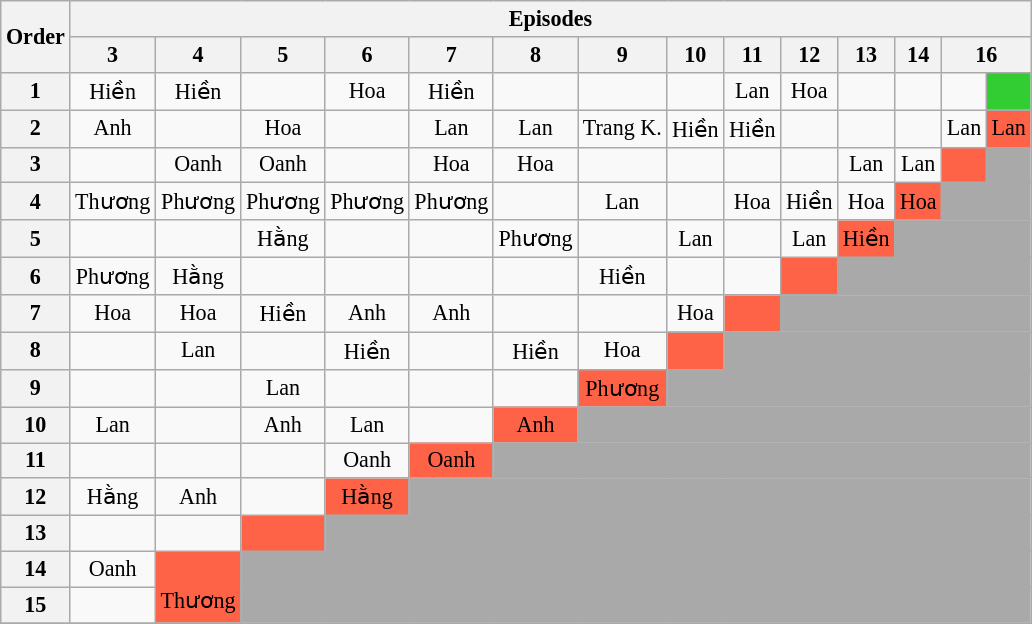<table class="wikitable" style="text-align:center; font-size:92%">
<tr>
<th rowspan=2>Order</th>
<th colspan=14>Episodes</th>
</tr>
<tr>
<th>3</th>
<th>4</th>
<th>5</th>
<th>6</th>
<th>7</th>
<th>8</th>
<th>9</th>
<th>10</th>
<th>11</th>
<th>12</th>
<th>13</th>
<th>14</th>
<th colspan="2">16</th>
</tr>
<tr>
<th>1</th>
<td>Hiền</td>
<td>Hiền</td>
<td></td>
<td>Hoa</td>
<td>Hiền</td>
<td></td>
<td></td>
<td></td>
<td>Lan</td>
<td>Hoa</td>
<td></td>
<td></td>
<td></td>
<td style="background:limegreen;"></td>
</tr>
<tr>
<th>2</th>
<td>Anh</td>
<td></td>
<td>Hoa</td>
<td></td>
<td>Lan</td>
<td>Lan</td>
<td>Trang K.</td>
<td>Hiền</td>
<td>Hiền</td>
<td></td>
<td></td>
<td></td>
<td>Lan</td>
<td style="background:tomato;">Lan</td>
</tr>
<tr>
<th>3</th>
<td></td>
<td>Oanh</td>
<td>Oanh</td>
<td></td>
<td>Hoa</td>
<td>Hoa</td>
<td></td>
<td></td>
<td></td>
<td></td>
<td>Lan</td>
<td>Lan</td>
<td style="background:tomato;"></td>
<td style="background:darkgray;"></td>
</tr>
<tr>
<th>4</th>
<td>Thương</td>
<td>Phương</td>
<td>Phương</td>
<td>Phương</td>
<td>Phương</td>
<td></td>
<td>Lan</td>
<td></td>
<td>Hoa</td>
<td>Hiền</td>
<td>Hoa</td>
<td style="background:tomato;">Hoa</td>
<td style="background:darkgray;" colspan="2"></td>
</tr>
<tr>
<th>5</th>
<td></td>
<td></td>
<td>Hằng</td>
<td></td>
<td></td>
<td>Phương</td>
<td></td>
<td>Lan</td>
<td></td>
<td>Lan</td>
<td style="background:tomato;">Hiền</td>
<td style="background:darkgray;" colspan="3"></td>
</tr>
<tr>
<th>6</th>
<td>Phương</td>
<td>Hằng</td>
<td></td>
<td></td>
<td></td>
<td></td>
<td>Hiền</td>
<td></td>
<td></td>
<td style="background:tomato;"></td>
<td style="background:darkgray;" colspan="4"></td>
</tr>
<tr>
<th>7</th>
<td>Hoa</td>
<td>Hoa</td>
<td>Hiền</td>
<td>Anh</td>
<td>Anh</td>
<td></td>
<td></td>
<td>Hoa</td>
<td style="background:tomato;"></td>
<td style="background:darkgray;" colspan="5"></td>
</tr>
<tr>
<th>8</th>
<td></td>
<td>Lan</td>
<td></td>
<td>Hiền</td>
<td></td>
<td>Hiền</td>
<td>Hoa</td>
<td style="background:tomato;"></td>
<td style="background:darkgray;" colspan="6"></td>
</tr>
<tr>
<th>9</th>
<td></td>
<td></td>
<td>Lan</td>
<td></td>
<td></td>
<td></td>
<td style="background:tomato;">Phương</td>
<td style="background:darkgray;" colspan="7"></td>
</tr>
<tr>
<th>10</th>
<td>Lan</td>
<td></td>
<td>Anh</td>
<td>Lan</td>
<td></td>
<td bgcolor="tomato">Anh</td>
<td style="background:darkgray;" colspan="8"></td>
</tr>
<tr>
<th>11</th>
<td></td>
<td></td>
<td></td>
<td>Oanh</td>
<td style="background:tomato;">Oanh</td>
<td style="background:darkgray;" colspan="9"></td>
</tr>
<tr>
<th>12</th>
<td>Hằng</td>
<td>Anh</td>
<td></td>
<td style="background:tomato;">Hằng</td>
<td style="background:darkgray;" colspan="10"></td>
</tr>
<tr>
<th>13</th>
<td></td>
<td></td>
<td style="background:tomato;"></td>
<td style="background:darkgray;" colspan="11"></td>
</tr>
<tr>
<th>14</th>
<td>Oanh</td>
<td rowspan="2" style="background:tomato;"><br>Thương</td>
<td style="background:darkgray;" colspan="12"></td>
</tr>
<tr>
<th>15</th>
<td></td>
<td style="background:darkgray;" colspan="13"></td>
</tr>
<tr>
</tr>
</table>
